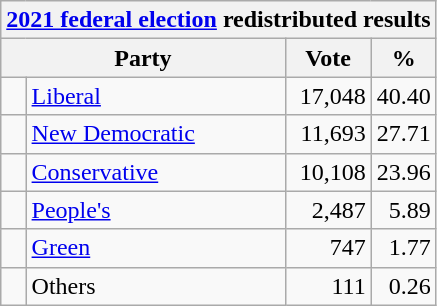<table class="wikitable">
<tr>
<th colspan="4"><a href='#'>2021 federal election</a> redistributed results</th>
</tr>
<tr>
<th bgcolor="#DDDDFF" width="130px" colspan="2">Party</th>
<th bgcolor="#DDDDFF" width="50px">Vote</th>
<th bgcolor="#DDDDFF" width="30px">%</th>
</tr>
<tr>
<td> </td>
<td><a href='#'>Liberal</a></td>
<td align=right>17,048</td>
<td align=right>40.40</td>
</tr>
<tr>
<td> </td>
<td><a href='#'>New Democratic</a></td>
<td align=right>11,693</td>
<td align=right>27.71</td>
</tr>
<tr>
<td> </td>
<td><a href='#'>Conservative</a></td>
<td align=right>10,108</td>
<td align=right>23.96</td>
</tr>
<tr>
<td> </td>
<td><a href='#'>People's</a></td>
<td align=right>2,487</td>
<td align=right>5.89</td>
</tr>
<tr>
<td> </td>
<td><a href='#'>Green</a></td>
<td align=right>747</td>
<td align=right>1.77</td>
</tr>
<tr>
<td> </td>
<td>Others</td>
<td align=right>111</td>
<td align=right>0.26</td>
</tr>
</table>
